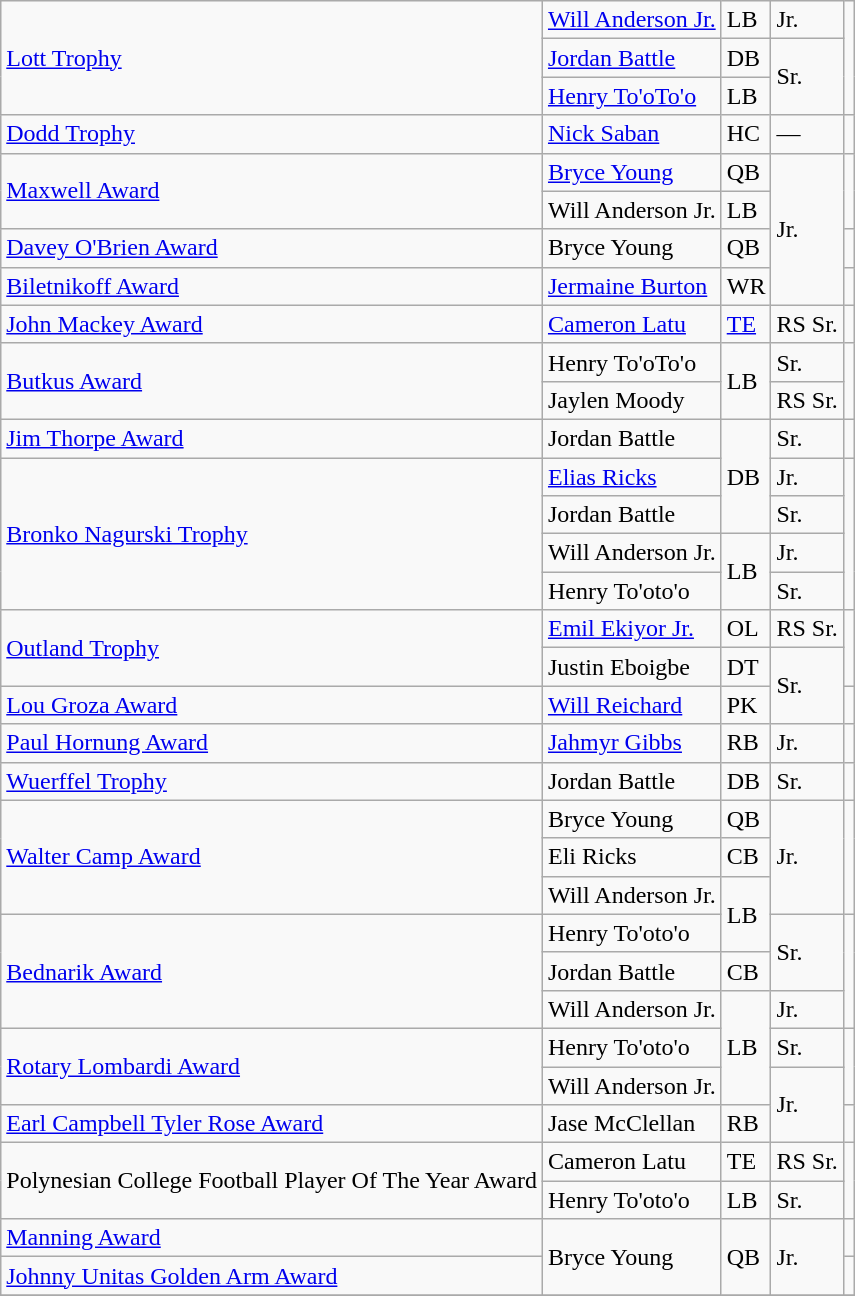<table class="wikitable">
<tr>
<td rowspan=3><a href='#'>Lott Trophy</a></td>
<td><a href='#'>Will Anderson Jr.</a></td>
<td>LB</td>
<td>Jr.</td>
<td rowspan=3></td>
</tr>
<tr>
<td><a href='#'>Jordan Battle</a></td>
<td>DB</td>
<td rowspan=2>Sr.</td>
</tr>
<tr>
<td><a href='#'>Henry To'oTo'o</a></td>
<td>LB</td>
</tr>
<tr>
<td><a href='#'>Dodd Trophy</a></td>
<td><a href='#'>Nick Saban</a></td>
<td>HC</td>
<td>—</td>
<td></td>
</tr>
<tr>
<td rowspan=2><a href='#'>Maxwell Award</a></td>
<td><a href='#'>Bryce Young</a></td>
<td>QB</td>
<td rowspan=4>Jr.</td>
<td rowspan=2></td>
</tr>
<tr>
<td>Will Anderson Jr.</td>
<td>LB</td>
</tr>
<tr>
<td><a href='#'>Davey O'Brien Award</a></td>
<td>Bryce Young</td>
<td>QB</td>
<td></td>
</tr>
<tr>
<td><a href='#'>Biletnikoff Award</a></td>
<td><a href='#'>Jermaine Burton</a></td>
<td>WR</td>
<td></td>
</tr>
<tr>
<td><a href='#'>John Mackey Award</a></td>
<td><a href='#'>Cameron Latu</a></td>
<td><a href='#'>TE</a></td>
<td>RS Sr.</td>
<td></td>
</tr>
<tr>
<td rowspan=2><a href='#'>Butkus Award</a></td>
<td>Henry To'oTo'o</td>
<td rowspan=2>LB</td>
<td>Sr.</td>
<td rowspan=2></td>
</tr>
<tr>
<td>Jaylen Moody</td>
<td>RS Sr.</td>
</tr>
<tr>
<td><a href='#'>Jim Thorpe Award</a></td>
<td>Jordan Battle</td>
<td rowspan=3>DB</td>
<td>Sr.</td>
<td></td>
</tr>
<tr>
<td rowspan=4><a href='#'>Bronko Nagurski Trophy</a></td>
<td><a href='#'>Elias Ricks</a></td>
<td>Jr.</td>
<td rowspan=4></td>
</tr>
<tr>
<td>Jordan Battle</td>
<td>Sr.</td>
</tr>
<tr>
<td>Will Anderson Jr.</td>
<td rowspan=2>LB</td>
<td>Jr.</td>
</tr>
<tr>
<td>Henry To'oto'o</td>
<td>Sr.</td>
</tr>
<tr>
<td rowspan=2><a href='#'>Outland Trophy</a></td>
<td><a href='#'>Emil Ekiyor Jr.</a></td>
<td>OL</td>
<td>RS Sr.</td>
<td rowspan=2></td>
</tr>
<tr>
<td>Justin Eboigbe</td>
<td>DT</td>
<td rowspan=2>Sr.</td>
</tr>
<tr>
<td><a href='#'>Lou Groza Award</a></td>
<td><a href='#'>Will Reichard</a></td>
<td>PK</td>
<td></td>
</tr>
<tr>
<td><a href='#'>Paul Hornung Award</a></td>
<td><a href='#'>Jahmyr Gibbs</a></td>
<td>RB</td>
<td>Jr.</td>
<td></td>
</tr>
<tr>
<td><a href='#'>Wuerffel Trophy</a></td>
<td>Jordan Battle</td>
<td>DB</td>
<td>Sr.</td>
<td></td>
</tr>
<tr>
<td rowspan=3><a href='#'>Walter Camp Award</a></td>
<td>Bryce Young</td>
<td>QB</td>
<td rowspan=3>Jr.</td>
<td rowspan=3></td>
</tr>
<tr>
<td>Eli Ricks</td>
<td>CB</td>
</tr>
<tr>
<td>Will Anderson Jr.</td>
<td rowspan=2>LB</td>
</tr>
<tr>
<td rowspan=3><a href='#'>Bednarik Award</a></td>
<td>Henry To'oto'o</td>
<td rowspan=2>Sr.</td>
<td rowspan=3></td>
</tr>
<tr>
<td>Jordan Battle</td>
<td>CB</td>
</tr>
<tr>
<td>Will Anderson Jr.</td>
<td rowspan=3>LB</td>
<td>Jr.</td>
</tr>
<tr>
<td rowspan=2><a href='#'>Rotary Lombardi Award</a></td>
<td>Henry To'oto'o</td>
<td>Sr.</td>
<td rowspan=2></td>
</tr>
<tr>
<td>Will Anderson Jr.</td>
<td rowspan=2>Jr.</td>
</tr>
<tr>
<td><a href='#'>Earl Campbell Tyler Rose Award</a></td>
<td>Jase McClellan</td>
<td>RB</td>
<td></td>
</tr>
<tr>
<td rowspan=2>Polynesian College Football Player Of The Year Award</td>
<td>Cameron Latu</td>
<td>TE</td>
<td>RS Sr.</td>
<td rowspan=2></td>
</tr>
<tr>
<td>Henry To'oto'o</td>
<td>LB</td>
<td>Sr.</td>
</tr>
<tr>
<td><a href='#'>Manning Award</a></td>
<td rowspan=2>Bryce Young</td>
<td rowspan=2>QB</td>
<td rowspan=2>Jr.</td>
<td></td>
</tr>
<tr>
<td><a href='#'>Johnny Unitas Golden Arm Award</a></td>
<td></td>
</tr>
<tr>
</tr>
</table>
